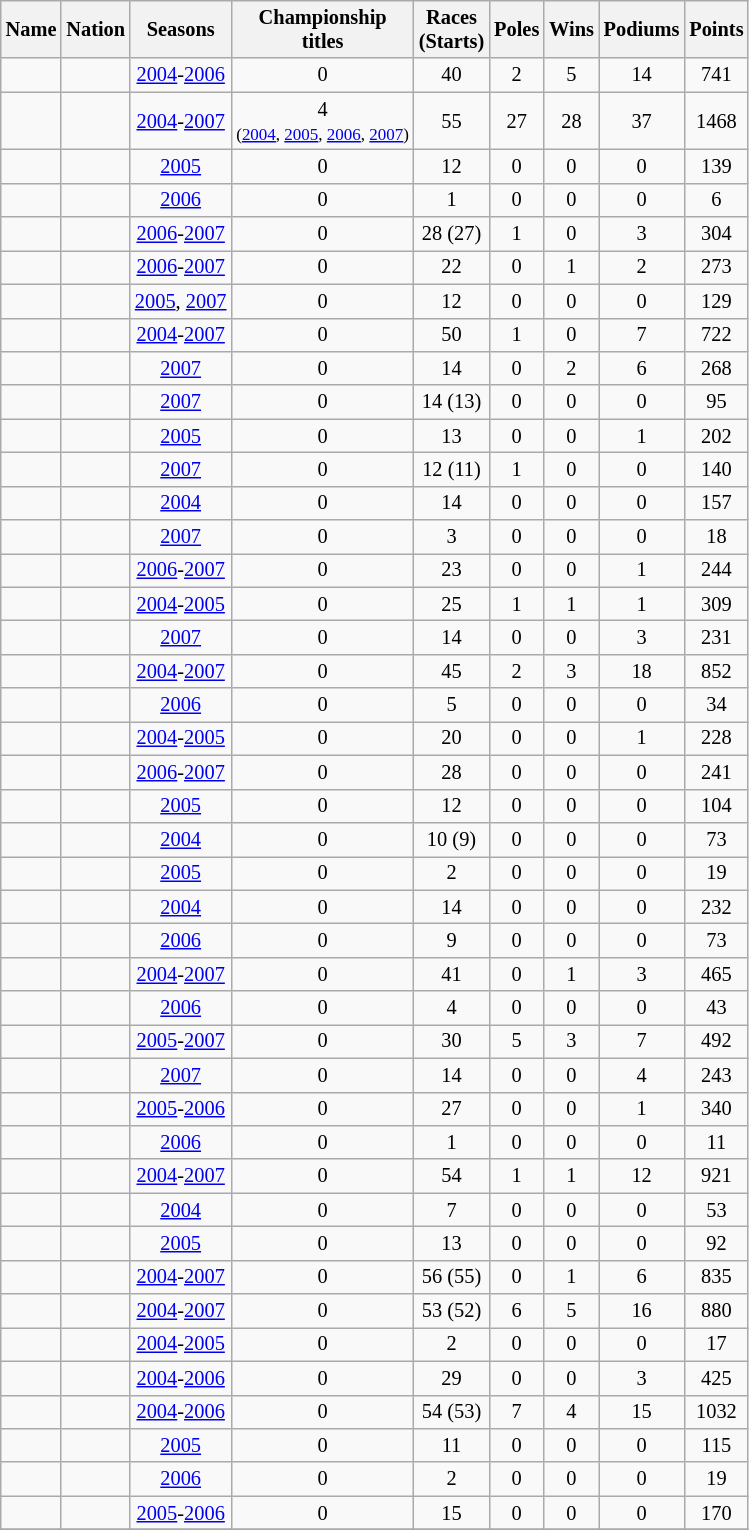<table class="wikitable sortable" style="font-size: 85%; text-align:center">
<tr>
<th>Name</th>
<th>Nation</th>
<th>Seasons</th>
<th>Championship<br>titles</th>
<th>Races<br>(Starts)</th>
<th>Poles</th>
<th>Wins</th>
<th>Podiums</th>
<th>Points</th>
</tr>
<tr>
<td align="left"></td>
<td align="left"></td>
<td><a href='#'>2004</a>-<a href='#'>2006</a></td>
<td>0</td>
<td>40</td>
<td>2</td>
<td>5</td>
<td>14</td>
<td>741</td>
</tr>
<tr>
<td align="left"></td>
<td align="left"></td>
<td><a href='#'>2004</a>-<a href='#'>2007</a></td>
<td>4 <br><small>(<a href='#'>2004</a>, <a href='#'>2005</a>, <a href='#'>2006</a>, <a href='#'>2007</a>)</small></td>
<td>55</td>
<td>27</td>
<td>28</td>
<td>37</td>
<td>1468</td>
</tr>
<tr>
<td align="left"></td>
<td align="left"></td>
<td><a href='#'>2005</a></td>
<td>0</td>
<td>12</td>
<td>0</td>
<td>0</td>
<td>0</td>
<td>139</td>
</tr>
<tr>
<td align="left"></td>
<td align="left"></td>
<td><a href='#'>2006</a></td>
<td>0</td>
<td>1</td>
<td>0</td>
<td>0</td>
<td>0</td>
<td>6</td>
</tr>
<tr>
<td align="left"></td>
<td align="left"></td>
<td><a href='#'>2006</a>-<a href='#'>2007</a></td>
<td>0</td>
<td>28 (27)</td>
<td>1</td>
<td>0</td>
<td>3</td>
<td>304</td>
</tr>
<tr>
<td align="left"></td>
<td align="left"></td>
<td><a href='#'>2006</a>-<a href='#'>2007</a></td>
<td>0</td>
<td>22</td>
<td>0</td>
<td>1</td>
<td>2</td>
<td>273</td>
</tr>
<tr>
<td align="left"></td>
<td align="left"></td>
<td><a href='#'>2005</a>, <a href='#'>2007</a></td>
<td>0</td>
<td>12</td>
<td>0</td>
<td>0</td>
<td>0</td>
<td>129</td>
</tr>
<tr>
<td align="left"></td>
<td align="left"></td>
<td><a href='#'>2004</a>-<a href='#'>2007</a></td>
<td>0</td>
<td>50</td>
<td>1</td>
<td>0</td>
<td>7</td>
<td>722</td>
</tr>
<tr>
<td align="left"></td>
<td align="left"></td>
<td><a href='#'>2007</a></td>
<td>0</td>
<td>14</td>
<td>0</td>
<td>2</td>
<td>6</td>
<td>268</td>
</tr>
<tr>
<td align="left"></td>
<td align="left"></td>
<td><a href='#'>2007</a></td>
<td>0</td>
<td>14 (13)</td>
<td>0</td>
<td>0</td>
<td>0</td>
<td>95</td>
</tr>
<tr>
<td align="left"></td>
<td align="left"></td>
<td><a href='#'>2005</a></td>
<td>0</td>
<td>13</td>
<td>0</td>
<td>0</td>
<td>1</td>
<td>202</td>
</tr>
<tr>
<td align="left"></td>
<td align="left"></td>
<td><a href='#'>2007</a></td>
<td>0</td>
<td>12 (11)</td>
<td>1</td>
<td>0</td>
<td>0</td>
<td>140</td>
</tr>
<tr>
<td align="left"></td>
<td align="left"></td>
<td><a href='#'>2004</a></td>
<td>0</td>
<td>14</td>
<td>0</td>
<td>0</td>
<td>0</td>
<td>157</td>
</tr>
<tr>
<td align="left"></td>
<td align="left"></td>
<td><a href='#'>2007</a></td>
<td>0</td>
<td>3</td>
<td>0</td>
<td>0</td>
<td>0</td>
<td>18</td>
</tr>
<tr>
<td align="left"></td>
<td align="left"></td>
<td><a href='#'>2006</a>-<a href='#'>2007</a></td>
<td>0</td>
<td>23</td>
<td>0</td>
<td>0</td>
<td>1</td>
<td>244</td>
</tr>
<tr>
<td align="left"></td>
<td align="left"></td>
<td><a href='#'>2004</a>-<a href='#'>2005</a></td>
<td>0</td>
<td>25</td>
<td>1</td>
<td>1</td>
<td>1</td>
<td>309</td>
</tr>
<tr>
<td align="left"></td>
<td align="left"></td>
<td><a href='#'>2007</a></td>
<td>0</td>
<td>14</td>
<td>0</td>
<td>0</td>
<td>3</td>
<td>231</td>
</tr>
<tr>
<td align="left"></td>
<td align="left"></td>
<td><a href='#'>2004</a>-<a href='#'>2007</a></td>
<td>0</td>
<td>45</td>
<td>2</td>
<td>3</td>
<td>18</td>
<td>852</td>
</tr>
<tr>
<td align="left"></td>
<td align="left"></td>
<td><a href='#'>2006</a></td>
<td>0</td>
<td>5</td>
<td>0</td>
<td>0</td>
<td>0</td>
<td>34</td>
</tr>
<tr>
<td align="left"></td>
<td align="left"></td>
<td><a href='#'>2004</a>-<a href='#'>2005</a></td>
<td>0</td>
<td>20</td>
<td>0</td>
<td>0</td>
<td>1</td>
<td>228</td>
</tr>
<tr>
<td align="left"></td>
<td align="left"></td>
<td><a href='#'>2006</a>-<a href='#'>2007</a></td>
<td>0</td>
<td>28</td>
<td>0</td>
<td>0</td>
<td>0</td>
<td>241</td>
</tr>
<tr>
<td align="left"></td>
<td align="left"></td>
<td><a href='#'>2005</a></td>
<td>0</td>
<td>12</td>
<td>0</td>
<td>0</td>
<td>0</td>
<td>104</td>
</tr>
<tr>
<td align="left"></td>
<td align="left"></td>
<td><a href='#'>2004</a></td>
<td>0</td>
<td>10 (9)</td>
<td>0</td>
<td>0</td>
<td>0</td>
<td>73</td>
</tr>
<tr>
<td align="left"></td>
<td align="left"></td>
<td><a href='#'>2005</a></td>
<td>0</td>
<td>2</td>
<td>0</td>
<td>0</td>
<td>0</td>
<td>19</td>
</tr>
<tr>
<td align="left"></td>
<td align="left"></td>
<td><a href='#'>2004</a></td>
<td>0</td>
<td>14</td>
<td>0</td>
<td>0</td>
<td>0</td>
<td>232</td>
</tr>
<tr>
<td align="left"></td>
<td align="left"></td>
<td><a href='#'>2006</a></td>
<td>0</td>
<td>9</td>
<td>0</td>
<td>0</td>
<td>0</td>
<td>73</td>
</tr>
<tr>
<td align="left"></td>
<td align="left"></td>
<td><a href='#'>2004</a>-<a href='#'>2007</a></td>
<td>0</td>
<td>41</td>
<td>0</td>
<td>1</td>
<td>3</td>
<td>465</td>
</tr>
<tr>
<td align="left"></td>
<td align="left"></td>
<td><a href='#'>2006</a></td>
<td>0</td>
<td>4</td>
<td>0</td>
<td>0</td>
<td>0</td>
<td>43</td>
</tr>
<tr>
<td align="left"></td>
<td align="left"></td>
<td><a href='#'>2005</a>-<a href='#'>2007</a></td>
<td>0</td>
<td>30</td>
<td>5</td>
<td>3</td>
<td>7</td>
<td>492</td>
</tr>
<tr>
<td align="left"></td>
<td align="left"></td>
<td><a href='#'>2007</a></td>
<td>0</td>
<td>14</td>
<td>0</td>
<td>0</td>
<td>4</td>
<td>243</td>
</tr>
<tr>
<td align="left"></td>
<td align="left"></td>
<td><a href='#'>2005</a>-<a href='#'>2006</a></td>
<td>0</td>
<td>27</td>
<td>0</td>
<td>0</td>
<td>1</td>
<td>340</td>
</tr>
<tr>
<td align="left"></td>
<td align="left"></td>
<td><a href='#'>2006</a></td>
<td>0</td>
<td>1</td>
<td>0</td>
<td>0</td>
<td>0</td>
<td>11</td>
</tr>
<tr>
<td align="left"></td>
<td align="left"></td>
<td><a href='#'>2004</a>-<a href='#'>2007</a></td>
<td>0</td>
<td>54</td>
<td>1</td>
<td>1</td>
<td>12</td>
<td>921</td>
</tr>
<tr>
<td align="left"></td>
<td align="left"></td>
<td><a href='#'>2004</a></td>
<td>0</td>
<td>7</td>
<td>0</td>
<td>0</td>
<td>0</td>
<td>53</td>
</tr>
<tr>
<td align="left"></td>
<td align="left"></td>
<td><a href='#'>2005</a></td>
<td>0</td>
<td>13</td>
<td>0</td>
<td>0</td>
<td>0</td>
<td>92</td>
</tr>
<tr>
<td align="left"></td>
<td align="left"></td>
<td><a href='#'>2004</a>-<a href='#'>2007</a></td>
<td>0</td>
<td>56 (55)</td>
<td>0</td>
<td>1</td>
<td>6</td>
<td>835</td>
</tr>
<tr>
<td align="left"></td>
<td align="left"></td>
<td><a href='#'>2004</a>-<a href='#'>2007</a></td>
<td>0</td>
<td>53 (52)</td>
<td>6</td>
<td>5</td>
<td>16</td>
<td>880</td>
</tr>
<tr>
<td align="left"></td>
<td align="left"></td>
<td><a href='#'>2004</a>-<a href='#'>2005</a></td>
<td>0</td>
<td>2</td>
<td>0</td>
<td>0</td>
<td>0</td>
<td>17</td>
</tr>
<tr>
<td align="left"></td>
<td align="left"></td>
<td><a href='#'>2004</a>-<a href='#'>2006</a></td>
<td>0</td>
<td>29</td>
<td>0</td>
<td>0</td>
<td>3</td>
<td>425</td>
</tr>
<tr>
<td align="left"></td>
<td align="left"></td>
<td><a href='#'>2004</a>-<a href='#'>2006</a></td>
<td>0</td>
<td>54 (53)</td>
<td>7</td>
<td>4</td>
<td>15</td>
<td>1032</td>
</tr>
<tr>
<td align="left"></td>
<td align="left"></td>
<td><a href='#'>2005</a></td>
<td>0</td>
<td>11</td>
<td>0</td>
<td>0</td>
<td>0</td>
<td>115</td>
</tr>
<tr>
<td align="left"></td>
<td align="left"></td>
<td><a href='#'>2006</a></td>
<td>0</td>
<td>2</td>
<td>0</td>
<td>0</td>
<td>0</td>
<td>19</td>
</tr>
<tr>
<td align="left"></td>
<td align="left"></td>
<td><a href='#'>2005</a>-<a href='#'>2006</a></td>
<td>0</td>
<td>15</td>
<td>0</td>
<td>0</td>
<td>0</td>
<td>170</td>
</tr>
<tr>
</tr>
</table>
